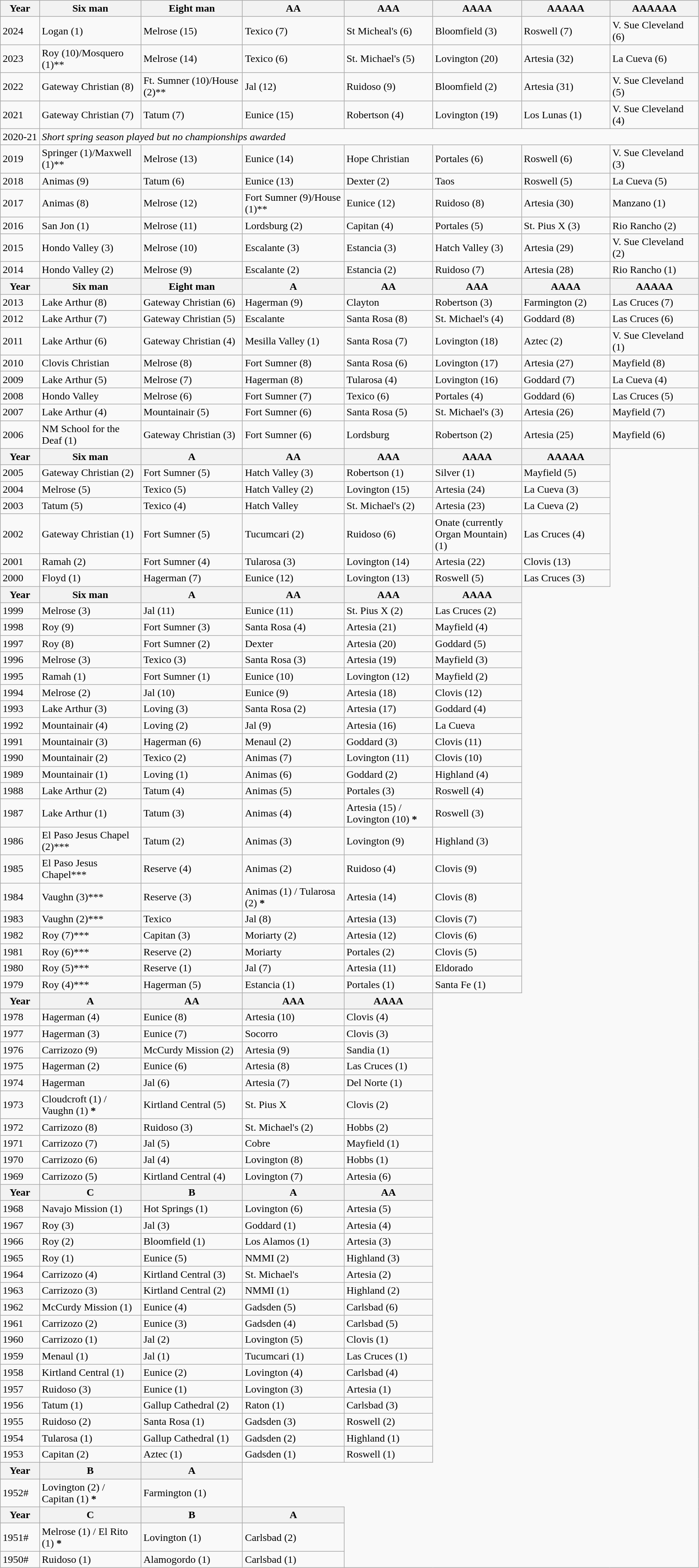<table class="wikitable">
<tr>
<th>Year</th>
<th scope="col" width="150px">Six man</th>
<th scope="col" width="150px">Eight man</th>
<th scope="col" width="130px">AA</th>
<th scope="col" width="130px">AAA</th>
<th scope="col" width="130px">AAAA</th>
<th scope="col" width="130px">AAAAA</th>
<th scope="col" width="130px">AAAAAA</th>
</tr>
<tr>
<td>2024</td>
<td>Logan (1)</td>
<td>Melrose (15)</td>
<td>Texico (7)</td>
<td>St Micheal's (6)</td>
<td>Bloomfield (3)</td>
<td>Roswell (7)</td>
<td>V. Sue Cleveland (6)</td>
</tr>
<tr>
<td>2023</td>
<td>Roy (10)/Mosquero (1)**</td>
<td>Melrose (14)</td>
<td>Texico (6)</td>
<td>St. Michael's (5)</td>
<td>Lovington (20)</td>
<td>Artesia (32)</td>
<td>La Cueva (6)</td>
</tr>
<tr>
<td>2022</td>
<td>Gateway Christian (8)</td>
<td>Ft. Sumner (10)/House (2)**</td>
<td>Jal (12)</td>
<td>Ruidoso (9)</td>
<td>Bloomfield (2)</td>
<td>Artesia (31)</td>
<td>V. Sue Cleveland  (5)</td>
</tr>
<tr>
<td>2021</td>
<td>Gateway Christian (7)</td>
<td>Tatum (7)</td>
<td>Eunice (15)</td>
<td>Robertson (4)</td>
<td>Lovington (19)</td>
<td>Los Lunas (1)</td>
<td>V. Sue Cleveland  (4)</td>
</tr>
<tr>
<td>2020-21</td>
<td Colspan="7"><em>Short spring season played but no championships awarded</em></td>
</tr>
<tr>
<td>2019</td>
<td>Springer (1)/Maxwell (1)**</td>
<td>Melrose (13)</td>
<td>Eunice (14)</td>
<td>Hope Christian</td>
<td>Portales (6)</td>
<td>Roswell (6)</td>
<td>V. Sue Cleveland  (3)</td>
</tr>
<tr>
<td>2018</td>
<td>Animas (9)</td>
<td>Tatum (6)</td>
<td>Eunice (13)</td>
<td>Dexter (2)</td>
<td>Taos</td>
<td>Roswell (5)</td>
<td>La Cueva (5)</td>
</tr>
<tr>
<td>2017</td>
<td>Animas (8)</td>
<td>Melrose (12)</td>
<td>Fort Sumner (9)/House (1)**</td>
<td>Eunice (12)</td>
<td>Ruidoso (8)</td>
<td>Artesia (30)</td>
<td>Manzano (1)</td>
</tr>
<tr>
<td>2016</td>
<td>San Jon (1)</td>
<td>Melrose (11)</td>
<td>Lordsburg (2)</td>
<td>Capitan (4)</td>
<td>Portales (5)</td>
<td>St. Pius X (3)</td>
<td>Rio Rancho (2)</td>
</tr>
<tr>
<td>2015</td>
<td>Hondo Valley (3)</td>
<td>Melrose (10)</td>
<td>Escalante (3)</td>
<td>Estancia (3)</td>
<td>Hatch Valley (3)</td>
<td>Artesia (29)</td>
<td>V. Sue Cleveland (2)</td>
</tr>
<tr>
<td>2014</td>
<td>Hondo Valley (2)</td>
<td>Melrose (9)</td>
<td>Escalante (2)</td>
<td>Estancia (2)</td>
<td>Ruidoso (7)</td>
<td>Artesia (28)</td>
<td>Rio Rancho (1)</td>
</tr>
<tr>
<th>Year</th>
<th scope="col" width="150px">Six man</th>
<th scope="col" width="150px">Eight man</th>
<th scope="col" width="150px">A</th>
<th scope="col" width="130px">AA</th>
<th scope="col" width="130px">AAA</th>
<th scope="col" width="130px">AAAA</th>
<th scope="col" width="130px">AAAAA</th>
</tr>
<tr>
<td>2013</td>
<td>Lake Arthur (8)</td>
<td>Gateway Christian (6)</td>
<td>Hagerman (9)</td>
<td>Clayton</td>
<td>Robertson (3)</td>
<td>Farmington (2)</td>
<td>Las Cruces (7)</td>
</tr>
<tr>
<td>2012</td>
<td>Lake Arthur (7)</td>
<td>Gateway Christian (5)</td>
<td>Escalante</td>
<td>Santa Rosa (8)</td>
<td>St. Michael's (4)</td>
<td>Goddard (8)</td>
<td>Las Cruces (6)</td>
</tr>
<tr>
<td>2011</td>
<td>Lake Arthur (6)</td>
<td>Gateway Christian (4)</td>
<td>Mesilla Valley (1)</td>
<td>Santa Rosa (7)</td>
<td>Lovington (18)</td>
<td>Aztec (2)</td>
<td>V. Sue Cleveland (1)</td>
</tr>
<tr>
<td>2010</td>
<td>Clovis Christian</td>
<td>Melrose (8)</td>
<td>Fort Sumner (8)</td>
<td>Santa Rosa (6)</td>
<td>Lovington (17)</td>
<td>Artesia (27)</td>
<td>Mayfield (8)</td>
</tr>
<tr>
<td>2009</td>
<td>Lake Arthur (5)</td>
<td>Melrose (7)</td>
<td>Hagerman (8)</td>
<td>Tularosa (4)</td>
<td>Lovington (16)</td>
<td>Goddard (7)</td>
<td>La Cueva (4)</td>
</tr>
<tr>
<td>2008</td>
<td>Hondo Valley</td>
<td>Melrose (6)</td>
<td>Fort Sumner (7)</td>
<td>Texico (6)</td>
<td>Portales (4)</td>
<td>Goddard (6)</td>
<td>Las Cruces (5)</td>
</tr>
<tr>
<td>2007</td>
<td>Lake Arthur (4)</td>
<td>Mountainair (5)</td>
<td>Fort Sumner (6)</td>
<td>Santa Rosa (5)</td>
<td>St. Michael's (3)</td>
<td>Artesia (26)</td>
<td>Mayfield (7)</td>
</tr>
<tr>
<td>2006</td>
<td>NM School for the Deaf (1)</td>
<td>Gateway Christian (3)</td>
<td>Fort Sumner (6)</td>
<td>Lordsburg</td>
<td>Robertson (2)</td>
<td>Artesia (25)</td>
<td>Mayfield (6)</td>
</tr>
<tr>
<th>Year</th>
<th scope="col" width="150px">Six man</th>
<th scope="col" width="150px">A</th>
<th scope="col" width="130px">AA</th>
<th scope="col" width="130px">AAA</th>
<th scope="col" width="130px">AAAA</th>
<th scope="col" width="130px">AAAAA</th>
</tr>
<tr>
<td>2005</td>
<td>Gateway Christian (2)</td>
<td>Fort Sumner (5)</td>
<td>Hatch Valley (3)</td>
<td>Robertson (1)</td>
<td>Silver (1)</td>
<td>Mayfield (5)</td>
</tr>
<tr>
<td>2004</td>
<td>Melrose (5)</td>
<td>Texico (5)</td>
<td>Hatch Valley (2)</td>
<td>Lovington (15)</td>
<td>Artesia (24)</td>
<td>La Cueva (3)</td>
</tr>
<tr>
<td>2003</td>
<td>Tatum (5)</td>
<td>Texico (4)</td>
<td>Hatch Valley</td>
<td>St. Michael's (2)</td>
<td>Artesia (23)</td>
<td>La Cueva (2)</td>
</tr>
<tr>
<td>2002</td>
<td>Gateway Christian (1)</td>
<td>Fort Sumner (5)</td>
<td>Tucumcari (2)</td>
<td>Ruidoso (6)</td>
<td>Onate (currently Organ Mountain) (1)</td>
<td>Las Cruces (4)</td>
</tr>
<tr>
<td>2001</td>
<td>Ramah (2)</td>
<td>Fort Sumner (4)</td>
<td>Tularosa (3)</td>
<td>Lovington (14)</td>
<td>Artesia (22)</td>
<td>Clovis (13)</td>
</tr>
<tr>
<td>2000</td>
<td>Floyd (1)</td>
<td>Hagerman (7)</td>
<td>Eunice (12)</td>
<td>Lovington (13)</td>
<td>Roswell (5)</td>
<td>Las Cruces (3)</td>
</tr>
<tr>
<th>Year</th>
<th scope="col" width="150px">Six man</th>
<th scope="col" width="150px">A</th>
<th scope="col" width="130px">AA</th>
<th scope="col" width="130px">AAA</th>
<th scope="col" width="130px">AAAA</th>
</tr>
<tr>
<td>1999</td>
<td>Melrose (3)</td>
<td>Jal (11)</td>
<td>Eunice (11)</td>
<td>St. Pius X (2)</td>
<td>Las Cruces (2)</td>
</tr>
<tr>
<td>1998</td>
<td>Roy (9)</td>
<td>Fort Sumner (3)</td>
<td>Santa Rosa (4)</td>
<td>Artesia (21)</td>
<td>Mayfield (4)</td>
</tr>
<tr>
<td>1997</td>
<td>Roy (8)</td>
<td>Fort Sumner (2)</td>
<td>Dexter</td>
<td>Artesia (20)</td>
<td>Goddard (5)</td>
</tr>
<tr>
<td>1996</td>
<td>Melrose (3)</td>
<td>Texico (3)</td>
<td>Santa Rosa (3)</td>
<td>Artesia (19)</td>
<td>Mayfield (3)</td>
</tr>
<tr>
<td>1995</td>
<td>Ramah (1)</td>
<td>Fort Sumner (1)</td>
<td>Eunice (10)</td>
<td>Lovington (12)</td>
<td>Mayfield (2)</td>
</tr>
<tr>
<td>1994</td>
<td>Melrose (2)</td>
<td>Jal (10)</td>
<td>Eunice (9)</td>
<td>Artesia (18)</td>
<td>Clovis (12)</td>
</tr>
<tr>
<td>1993</td>
<td>Lake Arthur (3)</td>
<td>Loving (3)</td>
<td>Santa Rosa (2)</td>
<td>Artesia (17)</td>
<td>Goddard (4)</td>
</tr>
<tr>
<td>1992</td>
<td>Mountainair (4)</td>
<td>Loving (2)</td>
<td>Jal (9)</td>
<td>Artesia (16)</td>
<td>La Cueva</td>
</tr>
<tr>
<td>1991</td>
<td>Mountainair (3)</td>
<td>Hagerman (6)</td>
<td>Menaul (2)</td>
<td>Goddard  (3)</td>
<td>Clovis (11)</td>
</tr>
<tr>
<td>1990</td>
<td>Mountainair (2)</td>
<td>Texico (2)</td>
<td>Animas (7)</td>
<td>Lovington (11)</td>
<td>Clovis (10)</td>
</tr>
<tr>
<td>1989</td>
<td>Mountainair (1)</td>
<td>Loving (1)</td>
<td>Animas (6)</td>
<td>Goddard (2)</td>
<td>Highland (4)</td>
</tr>
<tr>
<td>1988</td>
<td>Lake Arthur (2)</td>
<td>Tatum (4)</td>
<td>Animas (5)</td>
<td>Portales (3)</td>
<td>Roswell (4)</td>
</tr>
<tr>
<td>1987</td>
<td>Lake Arthur (1)</td>
<td>Tatum (3)</td>
<td>Animas (4)</td>
<td>Artesia (15) / Lovington (10) <strong>*</strong></td>
<td>Roswell (3)</td>
</tr>
<tr>
<td>1986</td>
<td>El Paso Jesus Chapel (2)***</td>
<td>Tatum (2)</td>
<td>Animas (3)</td>
<td>Lovington (9)</td>
<td>Highland (3)</td>
</tr>
<tr>
<td>1985</td>
<td>El Paso Jesus Chapel***</td>
<td>Reserve (4)</td>
<td>Animas (2)</td>
<td>Ruidoso (4)</td>
<td>Clovis (9)</td>
</tr>
<tr>
<td>1984</td>
<td>Vaughn (3)***</td>
<td>Reserve (3)</td>
<td>Animas (1) / Tularosa (2) <strong>*</strong></td>
<td>Artesia (14)</td>
<td>Clovis (8)</td>
</tr>
<tr>
<td>1983</td>
<td>Vaughn (2)***</td>
<td>Texico</td>
<td>Jal (8)</td>
<td>Artesia  (13)</td>
<td>Clovis (7)</td>
</tr>
<tr>
<td>1982</td>
<td>Roy (7)***</td>
<td>Capitan (3)</td>
<td>Moriarty (2)</td>
<td>Artesia (12)</td>
<td>Clovis (6)</td>
</tr>
<tr>
<td>1981</td>
<td>Roy (6)***</td>
<td>Reserve (2)</td>
<td>Moriarty</td>
<td>Portales (2)</td>
<td>Clovis (5)</td>
</tr>
<tr>
<td>1980</td>
<td>Roy (5)***</td>
<td>Reserve (1)</td>
<td>Jal (7)</td>
<td>Artesia (11)</td>
<td>Eldorado</td>
</tr>
<tr>
<td>1979</td>
<td>Roy (4)***</td>
<td>Hagerman (5)</td>
<td>Estancia (1)</td>
<td>Portales (1)</td>
<td>Santa Fe (1)</td>
</tr>
<tr>
<th>Year</th>
<th scope="col" width="150px">A</th>
<th scope="col" width="130px">AA</th>
<th scope="col" width="130px">AAA</th>
<th scope="col" width="130px">AAAA</th>
</tr>
<tr>
<td>1978</td>
<td>Hagerman (4)</td>
<td>Eunice (8)</td>
<td>Artesia (10)</td>
<td>Clovis (4)</td>
</tr>
<tr>
<td>1977</td>
<td>Hagerman (3)</td>
<td>Eunice (7)</td>
<td>Socorro</td>
<td>Clovis (3)</td>
</tr>
<tr>
<td>1976</td>
<td>Carrizozo (9)</td>
<td>McCurdy Mission (2)</td>
<td>Artesia (9)</td>
<td>Sandia (1)</td>
</tr>
<tr>
<td>1975</td>
<td>Hagerman (2)</td>
<td>Eunice (6)</td>
<td>Artesia  (8)</td>
<td>Las Cruces (1)</td>
</tr>
<tr>
<td>1974</td>
<td>Hagerman</td>
<td>Jal (6)</td>
<td>Artesia (7)</td>
<td>Del Norte (1)</td>
</tr>
<tr>
<td>1973</td>
<td>Cloudcroft (1) / Vaughn (1) <strong>*</strong></td>
<td>Kirtland Central (5)</td>
<td>St. Pius X</td>
<td>Clovis (2)</td>
</tr>
<tr>
<td>1972</td>
<td>Carrizozo (8)</td>
<td>Ruidoso (3)</td>
<td>St. Michael's (2)</td>
<td>Hobbs (2)</td>
</tr>
<tr>
<td>1971</td>
<td>Carrizozo (7)</td>
<td>Jal (5)</td>
<td>Cobre</td>
<td>Mayfield (1)</td>
</tr>
<tr>
<td>1970</td>
<td>Carrizozo (6)</td>
<td>Jal (4)</td>
<td>Lovington (8)</td>
<td>Hobbs (1)</td>
</tr>
<tr>
<td>1969</td>
<td>Carrizozo (5)</td>
<td>Kirtland Central (4)</td>
<td>Lovington (7)</td>
<td>Artesia (6)</td>
</tr>
<tr>
<th>Year</th>
<th scope="col" width="150px">C</th>
<th scope="col" width="130px">B</th>
<th scope="col" width="130px">A</th>
<th scope="col" width="130px">AA</th>
</tr>
<tr>
<td>1968</td>
<td>Navajo Mission (1)</td>
<td>Hot Springs (1)</td>
<td>Lovington (6)</td>
<td>Artesia (5)</td>
</tr>
<tr>
<td>1967</td>
<td>Roy (3)</td>
<td>Jal (3)</td>
<td>Goddard (1)</td>
<td>Artesia (4)</td>
</tr>
<tr>
<td>1966</td>
<td>Roy (2)</td>
<td>Bloomfield (1)</td>
<td>Los Alamos (1)</td>
<td>Artesia (3)</td>
</tr>
<tr>
<td>1965</td>
<td>Roy (1)</td>
<td>Eunice (5)</td>
<td>NMMI (2)</td>
<td>Highland (3)</td>
</tr>
<tr>
<td>1964</td>
<td>Carrizozo (4)</td>
<td>Kirtland Central (3)</td>
<td>St. Michael's</td>
<td>Artesia (2)</td>
</tr>
<tr>
<td>1963</td>
<td>Carrizozo (3)</td>
<td>Kirtland Central (2)</td>
<td>NMMI (1)</td>
<td>Highland (2)</td>
</tr>
<tr>
<td>1962</td>
<td>McCurdy Mission (1)</td>
<td>Eunice (4)</td>
<td>Gadsden (5)</td>
<td>Carlsbad (6)</td>
</tr>
<tr>
<td>1961</td>
<td>Carrizozo (2)</td>
<td>Eunice (3)</td>
<td>Gadsden (4)</td>
<td>Carlsbad (5)</td>
</tr>
<tr>
<td>1960</td>
<td>Carrizozo (1)</td>
<td>Jal (2)</td>
<td>Lovington (5)</td>
<td>Clovis (1)</td>
</tr>
<tr>
<td>1959</td>
<td>Menaul (1)</td>
<td>Jal (1)</td>
<td>Tucumcari (1)</td>
<td>Las Cruces (1)</td>
</tr>
<tr>
<td>1958</td>
<td>Kirtland Central (1)</td>
<td>Eunice (2)</td>
<td>Lovington (4)</td>
<td>Carlsbad (4)</td>
</tr>
<tr>
<td>1957</td>
<td>Ruidoso (3)</td>
<td>Eunice (1)</td>
<td>Lovington (3)</td>
<td>Artesia (1)</td>
</tr>
<tr>
<td>1956</td>
<td>Tatum (1)</td>
<td>Gallup Cathedral (2)</td>
<td>Raton (1)</td>
<td>Carlsbad (3)</td>
</tr>
<tr>
<td>1955</td>
<td>Ruidoso (2)</td>
<td>Santa Rosa (1)</td>
<td>Gadsden (3)</td>
<td>Roswell (2)</td>
</tr>
<tr>
<td>1954</td>
<td>Tularosa (1)</td>
<td>Gallup Cathedral (1)</td>
<td>Gadsden (2)</td>
<td>Highland (1)</td>
</tr>
<tr>
<td>1953</td>
<td>Capitan (2)</td>
<td>Aztec (1)</td>
<td>Gadsden (1)</td>
<td>Roswell (1)</td>
</tr>
<tr>
<th>Year</th>
<th scope="col" width="130px">B</th>
<th scope="col" width="130px">A</th>
</tr>
<tr>
<td>1952#</td>
<td>Lovington (2) / Capitan (1) <strong>*</strong></td>
<td>Farmington (1)</td>
</tr>
<tr>
<th>Year</th>
<th scope="col" width="150px">C</th>
<th scope="col" width="130px">B</th>
<th scope="col" width="130px">A</th>
</tr>
<tr>
<td>1951#</td>
<td>Melrose (1) / El Rito (1) <strong>*</strong></td>
<td>Lovington (1)</td>
<td>Carlsbad (2)</td>
</tr>
<tr>
<td>1950#</td>
<td>Ruidoso (1)</td>
<td>Alamogordo (1)</td>
<td>Carlsbad (1)</td>
</tr>
</table>
